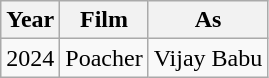<table class="wikitable">
<tr>
<th>Year</th>
<th>Film</th>
<th>As</th>
</tr>
<tr>
<td>2024</td>
<td>Poacher</td>
<td>Vijay Babu</td>
</tr>
</table>
